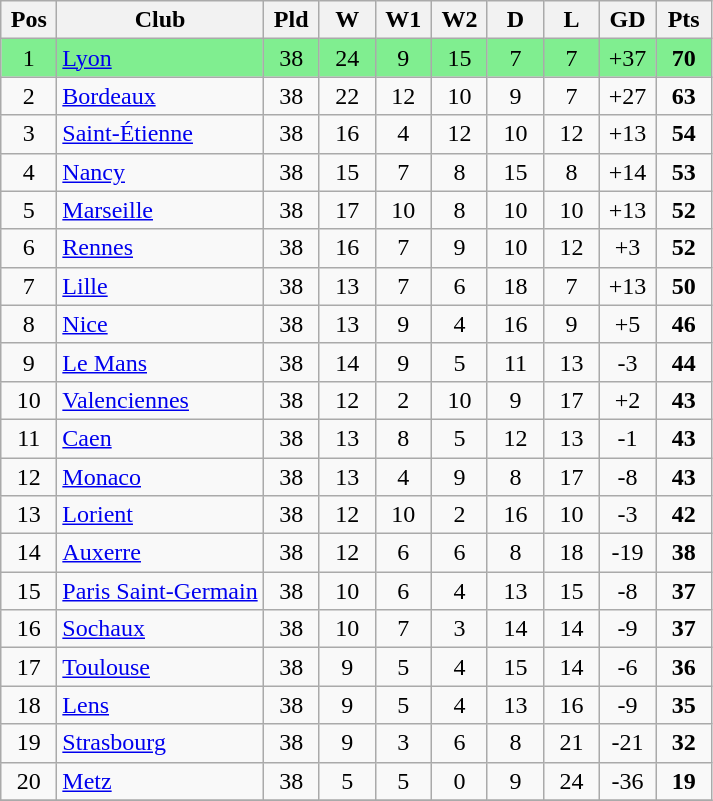<table class="wikitable">
<tr>
<th style="width:30px; text-align:center;">Pos</th>
<th style="text-align:center">Club</th>
<th style="width:30px; text-align:center;">Pld</th>
<th style="width:30px; text-align:center;">W</th>
<th style="width:30px; text-align:center;">W1</th>
<th style="width:30px; text-align:center;">W2</th>
<th style="width:30px; text-align:center;">D</th>
<th style="width:30px; text-align:center;">L</th>
<th style="width:30px; text-align:center;">GD</th>
<th style="width:30px; text-align:center;">Pts</th>
</tr>
<tr style="background: #80EE90;">
<td style="text-align:center">1</td>
<td><a href='#'>Lyon</a></td>
<td style="text-align:center">38</td>
<td style="text-align:center">24</td>
<td style="text-align:center">9</td>
<td style="text-align:center">15</td>
<td style="text-align:center">7</td>
<td style="text-align:center">7</td>
<td style="text-align:center">+37</td>
<td style="text-align:center"><strong>70</strong></td>
</tr>
<tr>
<td style="text-align:center">2</td>
<td><a href='#'>Bordeaux</a></td>
<td style="text-align:center">38</td>
<td style="text-align:center">22</td>
<td style="text-align:center">12</td>
<td style="text-align:center">10</td>
<td style="text-align:center">9</td>
<td style="text-align:center">7</td>
<td style="text-align:center">+27</td>
<td style="text-align:center"><strong>63</strong></td>
</tr>
<tr>
<td style="text-align:center">3</td>
<td><a href='#'>Saint-Étienne</a></td>
<td style="text-align:center">38</td>
<td style="text-align:center">16</td>
<td style="text-align:center">4</td>
<td style="text-align:center">12</td>
<td style="text-align:center">10</td>
<td style="text-align:center">12</td>
<td style="text-align:center">+13</td>
<td style="text-align:center"><strong>54</strong></td>
</tr>
<tr>
<td style="text-align:center">4</td>
<td><a href='#'>Nancy</a></td>
<td style="text-align:center">38</td>
<td style="text-align:center">15</td>
<td style="text-align:center">7</td>
<td style="text-align:center">8</td>
<td style="text-align:center">15</td>
<td style="text-align:center">8</td>
<td style="text-align:center">+14</td>
<td style="text-align:center"><strong>53</strong></td>
</tr>
<tr>
<td style="text-align:center">5</td>
<td><a href='#'>Marseille</a></td>
<td style="text-align:center">38</td>
<td style="text-align:center">17</td>
<td style="text-align:center">10</td>
<td style="text-align:center">8</td>
<td style="text-align:center">10</td>
<td style="text-align:center">10</td>
<td style="text-align:center">+13</td>
<td style="text-align:center"><strong>52</strong></td>
</tr>
<tr>
<td style="text-align:center">6</td>
<td><a href='#'>Rennes</a></td>
<td style="text-align:center">38</td>
<td style="text-align:center">16</td>
<td style="text-align:center">7</td>
<td style="text-align:center">9</td>
<td style="text-align:center">10</td>
<td style="text-align:center">12</td>
<td style="text-align:center">+3</td>
<td style="text-align:center"><strong>52</strong></td>
</tr>
<tr>
<td style="text-align:center">7</td>
<td><a href='#'>Lille</a></td>
<td style="text-align:center">38</td>
<td style="text-align:center">13</td>
<td style="text-align:center">7</td>
<td style="text-align:center">6</td>
<td style="text-align:center">18</td>
<td style="text-align:center">7</td>
<td style="text-align:center">+13</td>
<td style="text-align:center"><strong>50</strong></td>
</tr>
<tr>
<td style="text-align:center">8</td>
<td><a href='#'>Nice</a></td>
<td style="text-align:center">38</td>
<td style="text-align:center">13</td>
<td style="text-align:center">9</td>
<td style="text-align:center">4</td>
<td style="text-align:center">16</td>
<td style="text-align:center">9</td>
<td style="text-align:center">+5</td>
<td style="text-align:center"><strong>46</strong></td>
</tr>
<tr>
<td style="text-align:center">9</td>
<td><a href='#'>Le Mans</a></td>
<td style="text-align:center">38</td>
<td style="text-align:center">14</td>
<td style="text-align:center">9</td>
<td style="text-align:center">5</td>
<td style="text-align:center">11</td>
<td style="text-align:center">13</td>
<td style="text-align:center">-3</td>
<td style="text-align:center"><strong>44</strong></td>
</tr>
<tr>
<td style="text-align:center">10</td>
<td><a href='#'>Valenciennes</a></td>
<td style="text-align:center">38</td>
<td style="text-align:center">12</td>
<td style="text-align:center">2</td>
<td style="text-align:center">10</td>
<td style="text-align:center">9</td>
<td style="text-align:center">17</td>
<td style="text-align:center">+2</td>
<td style="text-align:center"><strong>43</strong></td>
</tr>
<tr>
<td style="text-align:center">11</td>
<td><a href='#'>Caen</a></td>
<td style="text-align:center">38</td>
<td style="text-align:center">13</td>
<td style="text-align:center">8</td>
<td style="text-align:center">5</td>
<td style="text-align:center">12</td>
<td style="text-align:center">13</td>
<td style="text-align:center">-1</td>
<td style="text-align:center"><strong>43</strong></td>
</tr>
<tr>
<td style="text-align:center">12</td>
<td><a href='#'>Monaco</a></td>
<td style="text-align:center">38</td>
<td style="text-align:center">13</td>
<td style="text-align:center">4</td>
<td style="text-align:center">9</td>
<td style="text-align:center">8</td>
<td style="text-align:center">17</td>
<td style="text-align:center">-8</td>
<td style="text-align:center"><strong>43</strong></td>
</tr>
<tr>
<td style="text-align:center">13</td>
<td><a href='#'>Lorient</a></td>
<td style="text-align:center">38</td>
<td style="text-align:center">12</td>
<td style="text-align:center">10</td>
<td style="text-align:center">2</td>
<td style="text-align:center">16</td>
<td style="text-align:center">10</td>
<td style="text-align:center">-3</td>
<td style="text-align:center"><strong>42</strong></td>
</tr>
<tr>
<td style="text-align:center">14</td>
<td><a href='#'>Auxerre</a></td>
<td style="text-align:center">38</td>
<td style="text-align:center">12</td>
<td style="text-align:center">6</td>
<td style="text-align:center">6</td>
<td style="text-align:center">8</td>
<td style="text-align:center">18</td>
<td style="text-align:center">-19</td>
<td style="text-align:center"><strong>38</strong></td>
</tr>
<tr>
<td style="text-align:center">15</td>
<td><a href='#'>Paris Saint-Germain</a></td>
<td style="text-align:center">38</td>
<td style="text-align:center">10</td>
<td style="text-align:center">6</td>
<td style="text-align:center">4</td>
<td style="text-align:center">13</td>
<td style="text-align:center">15</td>
<td style="text-align:center">-8</td>
<td style="text-align:center"><strong>37</strong></td>
</tr>
<tr>
<td style="text-align:center">16</td>
<td><a href='#'>Sochaux</a></td>
<td style="text-align:center">38</td>
<td style="text-align:center">10</td>
<td style="text-align:center">7</td>
<td style="text-align:center">3</td>
<td style="text-align:center">14</td>
<td style="text-align:center">14</td>
<td style="text-align:center">-9</td>
<td style="text-align:center"><strong>37</strong></td>
</tr>
<tr>
<td style="text-align:center">17</td>
<td><a href='#'>Toulouse</a></td>
<td style="text-align:center">38</td>
<td style="text-align:center">9</td>
<td style="text-align:center">5</td>
<td style="text-align:center">4</td>
<td style="text-align:center">15</td>
<td style="text-align:center">14</td>
<td style="text-align:center">-6</td>
<td style="text-align:center"><strong>36</strong></td>
</tr>
<tr>
<td style="text-align:center">18</td>
<td><a href='#'>Lens</a></td>
<td style="text-align:center">38</td>
<td style="text-align:center">9</td>
<td style="text-align:center">5</td>
<td style="text-align:center">4</td>
<td style="text-align:center">13</td>
<td style="text-align:center">16</td>
<td style="text-align:center">-9</td>
<td style="text-align:center"><strong>35</strong></td>
</tr>
<tr>
<td style="text-align:center">19</td>
<td><a href='#'>Strasbourg</a></td>
<td style="text-align:center">38</td>
<td style="text-align:center">9</td>
<td style="text-align:center">3</td>
<td style="text-align:center">6</td>
<td style="text-align:center">8</td>
<td style="text-align:center">21</td>
<td style="text-align:center">-21</td>
<td style="text-align:center"><strong>32</strong></td>
</tr>
<tr>
<td style="text-align:center">20</td>
<td><a href='#'>Metz</a></td>
<td style="text-align:center">38</td>
<td style="text-align:center">5</td>
<td style="text-align:center">5</td>
<td style="text-align:center">0</td>
<td style="text-align:center">9</td>
<td style="text-align:center">24</td>
<td style="text-align:center">-36</td>
<td style="text-align:center"><strong>19</strong></td>
</tr>
<tr>
</tr>
</table>
